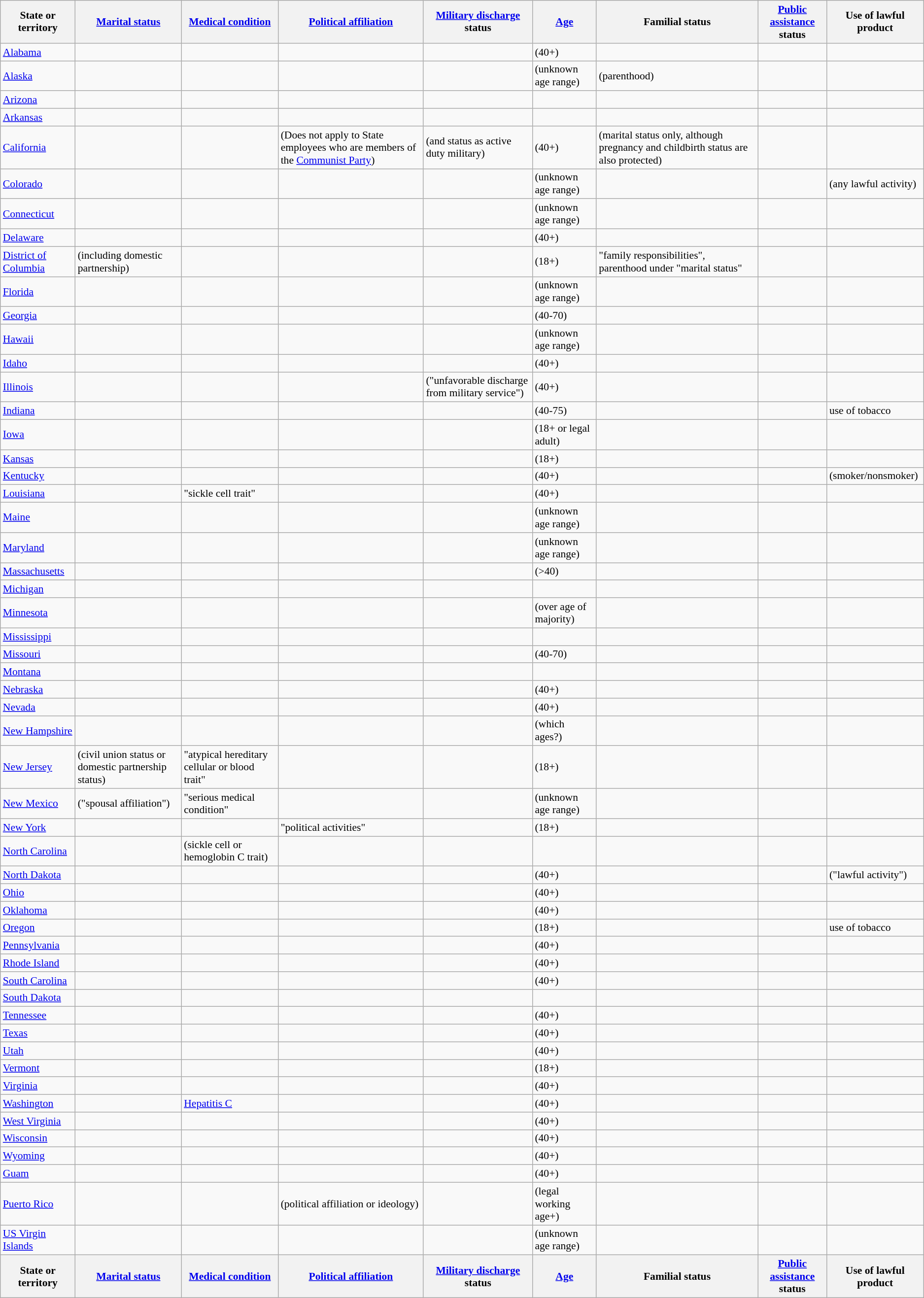<table class="wikitable sortable" style="font-size:90%;">
<tr>
<th>State or territory</th>
<th><a href='#'>Marital status</a></th>
<th><a href='#'>Medical condition</a></th>
<th><a href='#'>Political affiliation</a></th>
<th><a href='#'>Military discharge</a> status</th>
<th><a href='#'>Age</a></th>
<th>Familial status</th>
<th><a href='#'>Public assistance</a> status</th>
<th>Use of lawful product</th>
</tr>
<tr>
<td> <a href='#'>Alabama</a></td>
<td></td>
<td></td>
<td></td>
<td></td>
<td> (40+)</td>
<td></td>
<td></td>
<td></td>
</tr>
<tr>
<td> <a href='#'>Alaska</a></td>
<td></td>
<td></td>
<td></td>
<td></td>
<td> (unknown age range)</td>
<td> (parenthood)</td>
<td></td>
<td></td>
</tr>
<tr>
<td> <a href='#'>Arizona</a></td>
<td></td>
<td></td>
<td></td>
<td></td>
<td></td>
<td></td>
<td></td>
<td></td>
</tr>
<tr>
<td> <a href='#'>Arkansas</a></td>
<td></td>
<td></td>
<td></td>
<td></td>
<td></td>
<td></td>
<td></td>
<td></td>
</tr>
<tr>
<td> <a href='#'>California</a></td>
<td></td>
<td></td>
<td> (Does not apply to State employees who are members of the <a href='#'>Communist Party</a>)</td>
<td> (and status as active duty military)</td>
<td> (40+)</td>
<td> (marital status only, although pregnancy and childbirth status are also protected)</td>
<td></td>
<td></td>
</tr>
<tr>
<td> <a href='#'>Colorado</a></td>
<td></td>
<td></td>
<td></td>
<td></td>
<td> (unknown age range)</td>
<td></td>
<td></td>
<td> (any lawful activity)</td>
</tr>
<tr>
<td> <a href='#'>Connecticut</a></td>
<td></td>
<td></td>
<td></td>
<td></td>
<td> (unknown age range)</td>
<td></td>
<td></td>
<td></td>
</tr>
<tr>
<td> <a href='#'>Delaware</a></td>
<td></td>
<td></td>
<td></td>
<td></td>
<td> (40+)</td>
<td></td>
<td></td>
<td></td>
</tr>
<tr>
<td> <a href='#'>District of Columbia</a></td>
<td> (including domestic partnership)</td>
<td></td>
<td></td>
<td></td>
<td> (18+)</td>
<td>"family responsibilities", parenthood under "marital status"</td>
<td></td>
<td></td>
</tr>
<tr>
<td> <a href='#'>Florida</a></td>
<td></td>
<td></td>
<td></td>
<td></td>
<td> (unknown age range)</td>
<td></td>
<td></td>
<td></td>
</tr>
<tr>
<td> <a href='#'>Georgia</a></td>
<td></td>
<td></td>
<td></td>
<td></td>
<td>  (40-70)</td>
<td></td>
<td></td>
<td></td>
</tr>
<tr>
<td> <a href='#'>Hawaii</a></td>
<td></td>
<td></td>
<td></td>
<td></td>
<td> (unknown age range)</td>
<td></td>
<td></td>
<td></td>
</tr>
<tr>
<td> <a href='#'>Idaho</a></td>
<td></td>
<td></td>
<td></td>
<td></td>
<td> (40+)</td>
<td></td>
<td></td>
<td></td>
</tr>
<tr>
<td> <a href='#'>Illinois</a></td>
<td></td>
<td></td>
<td></td>
<td> ("unfavorable discharge from military service")</td>
<td> (40+)</td>
<td></td>
<td></td>
<td></td>
</tr>
<tr>
<td> <a href='#'>Indiana</a></td>
<td></td>
<td></td>
<td></td>
<td></td>
<td> (40-75)</td>
<td></td>
<td></td>
<td>use of tobacco</td>
</tr>
<tr>
<td> <a href='#'>Iowa</a></td>
<td></td>
<td></td>
<td></td>
<td></td>
<td> (18+ or legal adult)</td>
<td></td>
<td></td>
<td></td>
</tr>
<tr>
<td> <a href='#'>Kansas</a></td>
<td></td>
<td></td>
<td></td>
<td></td>
<td> (18+)</td>
<td></td>
<td></td>
<td></td>
</tr>
<tr>
<td> <a href='#'>Kentucky</a></td>
<td></td>
<td></td>
<td></td>
<td></td>
<td> (40+)</td>
<td></td>
<td></td>
<td>(smoker/nonsmoker)</td>
</tr>
<tr>
<td> <a href='#'>Louisiana</a></td>
<td></td>
<td>"sickle cell trait"</td>
<td></td>
<td></td>
<td> (40+)</td>
<td></td>
<td></td>
<td></td>
</tr>
<tr>
<td> <a href='#'>Maine</a></td>
<td></td>
<td></td>
<td></td>
<td></td>
<td> (unknown age range)</td>
<td></td>
<td></td>
<td></td>
</tr>
<tr>
<td> <a href='#'>Maryland</a></td>
<td></td>
<td></td>
<td></td>
<td></td>
<td> (unknown age range)</td>
<td></td>
<td></td>
<td></td>
</tr>
<tr>
<td> <a href='#'>Massachusetts</a></td>
<td></td>
<td></td>
<td></td>
<td></td>
<td> (>40)</td>
<td></td>
<td></td>
<td></td>
</tr>
<tr>
<td> <a href='#'>Michigan</a></td>
<td></td>
<td></td>
<td></td>
<td></td>
<td></td>
<td></td>
<td></td>
<td></td>
</tr>
<tr>
<td> <a href='#'>Minnesota</a></td>
<td></td>
<td></td>
<td></td>
<td></td>
<td> (over age of majority)</td>
<td></td>
<td></td>
<td></td>
</tr>
<tr>
<td> <a href='#'>Mississippi</a></td>
<td></td>
<td></td>
<td></td>
<td></td>
<td></td>
<td></td>
<td></td>
<td></td>
</tr>
<tr>
<td> <a href='#'>Missouri</a></td>
<td></td>
<td></td>
<td></td>
<td></td>
<td> (40-70)</td>
<td></td>
<td></td>
<td></td>
</tr>
<tr>
<td> <a href='#'>Montana</a></td>
<td></td>
<td></td>
<td></td>
<td></td>
<td></td>
<td></td>
<td></td>
<td></td>
</tr>
<tr>
<td> <a href='#'>Nebraska</a></td>
<td></td>
<td></td>
<td></td>
<td></td>
<td> (40+)</td>
<td></td>
<td></td>
<td></td>
</tr>
<tr>
<td> <a href='#'>Nevada</a></td>
<td></td>
<td></td>
<td></td>
<td></td>
<td> (40+)</td>
<td></td>
<td></td>
<td></td>
</tr>
<tr>
<td> <a href='#'>New Hampshire</a></td>
<td></td>
<td></td>
<td></td>
<td></td>
<td> (which ages?)</td>
<td></td>
<td></td>
<td></td>
</tr>
<tr>
<td> <a href='#'>New Jersey</a></td>
<td> (civil union status or domestic partnership status)</td>
<td>"atypical hereditary cellular or blood trait"</td>
<td></td>
<td></td>
<td> (18+)</td>
<td></td>
<td></td>
<td></td>
</tr>
<tr>
<td> <a href='#'>New Mexico</a></td>
<td> ("spousal affiliation")</td>
<td>"serious medical condition"</td>
<td></td>
<td></td>
<td> (unknown age range)</td>
<td></td>
<td></td>
<td></td>
</tr>
<tr>
<td> <a href='#'>New York</a></td>
<td></td>
<td></td>
<td>"political activities"</td>
<td></td>
<td> (18+)</td>
<td></td>
<td></td>
<td></td>
</tr>
<tr>
<td> <a href='#'>North Carolina</a></td>
<td></td>
<td>(sickle cell or hemoglobin C trait)</td>
<td></td>
<td></td>
<td></td>
<td></td>
<td></td>
<td></td>
</tr>
<tr>
<td> <a href='#'>North Dakota</a></td>
<td></td>
<td></td>
<td></td>
<td></td>
<td> (40+)</td>
<td></td>
<td></td>
<td> ("lawful activity")</td>
</tr>
<tr>
<td> <a href='#'>Ohio</a></td>
<td></td>
<td></td>
<td></td>
<td></td>
<td> (40+)</td>
<td></td>
<td></td>
<td></td>
</tr>
<tr>
<td> <a href='#'>Oklahoma</a></td>
<td></td>
<td></td>
<td></td>
<td></td>
<td> (40+)</td>
<td></td>
<td></td>
<td></td>
</tr>
<tr>
<td> <a href='#'>Oregon</a></td>
<td></td>
<td></td>
<td></td>
<td></td>
<td> (18+)</td>
<td></td>
<td></td>
<td>use of tobacco</td>
</tr>
<tr>
<td> <a href='#'>Pennsylvania</a></td>
<td></td>
<td></td>
<td></td>
<td></td>
<td> (40+)</td>
<td></td>
<td></td>
<td></td>
</tr>
<tr>
<td> <a href='#'>Rhode Island</a></td>
<td></td>
<td></td>
<td></td>
<td></td>
<td> (40+)</td>
<td></td>
<td></td>
<td></td>
</tr>
<tr>
<td> <a href='#'>South Carolina</a></td>
<td></td>
<td></td>
<td></td>
<td></td>
<td> (40+)</td>
<td></td>
<td></td>
<td></td>
</tr>
<tr>
<td> <a href='#'>South Dakota</a></td>
<td></td>
<td></td>
<td></td>
<td></td>
<td></td>
<td></td>
<td></td>
<td></td>
</tr>
<tr>
<td> <a href='#'>Tennessee</a></td>
<td></td>
<td></td>
<td></td>
<td></td>
<td> (40+)</td>
<td></td>
<td></td>
<td></td>
</tr>
<tr>
<td> <a href='#'>Texas</a></td>
<td></td>
<td></td>
<td></td>
<td></td>
<td> (40+)</td>
<td></td>
<td></td>
<td></td>
</tr>
<tr>
<td> <a href='#'>Utah</a></td>
<td></td>
<td></td>
<td></td>
<td></td>
<td> (40+)</td>
<td></td>
<td></td>
<td></td>
</tr>
<tr>
<td> <a href='#'>Vermont</a></td>
<td></td>
<td></td>
<td></td>
<td></td>
<td> (18+)</td>
<td></td>
<td></td>
<td></td>
</tr>
<tr>
<td> <a href='#'>Virginia</a></td>
<td></td>
<td></td>
<td></td>
<td></td>
<td> (40+)</td>
<td></td>
<td></td>
<td></td>
</tr>
<tr>
<td> <a href='#'>Washington</a></td>
<td></td>
<td><a href='#'>Hepatitis C</a></td>
<td></td>
<td></td>
<td> (40+)</td>
<td></td>
<td></td>
<td></td>
</tr>
<tr>
<td> <a href='#'>West Virginia</a></td>
<td></td>
<td></td>
<td></td>
<td></td>
<td> (40+)</td>
<td></td>
<td></td>
<td></td>
</tr>
<tr>
<td> <a href='#'>Wisconsin</a></td>
<td></td>
<td></td>
<td></td>
<td></td>
<td> (40+)</td>
<td></td>
<td></td>
<td></td>
</tr>
<tr>
<td> <a href='#'>Wyoming</a></td>
<td></td>
<td></td>
<td></td>
<td></td>
<td> (40+)</td>
<td></td>
<td></td>
<td></td>
</tr>
<tr>
<td> <a href='#'>Guam</a></td>
<td></td>
<td></td>
<td></td>
<td></td>
<td> (40+)</td>
<td></td>
<td></td>
<td></td>
</tr>
<tr>
<td> <a href='#'>Puerto Rico</a></td>
<td></td>
<td></td>
<td> (political affiliation or ideology)</td>
<td></td>
<td> (legal working age+)</td>
<td></td>
<td></td>
<td></td>
</tr>
<tr>
<td> <a href='#'>US Virgin Islands</a></td>
<td></td>
<td></td>
<td></td>
<td></td>
<td> (unknown age range)</td>
<td></td>
<td></td>
<td></td>
</tr>
<tr>
<th>State or territory</th>
<th><a href='#'>Marital status</a></th>
<th><a href='#'>Medical condition</a></th>
<th><a href='#'>Political affiliation</a></th>
<th><a href='#'>Military discharge</a> status</th>
<th><a href='#'>Age</a></th>
<th>Familial status</th>
<th><a href='#'>Public assistance</a> status</th>
<th>Use of lawful product</th>
</tr>
</table>
